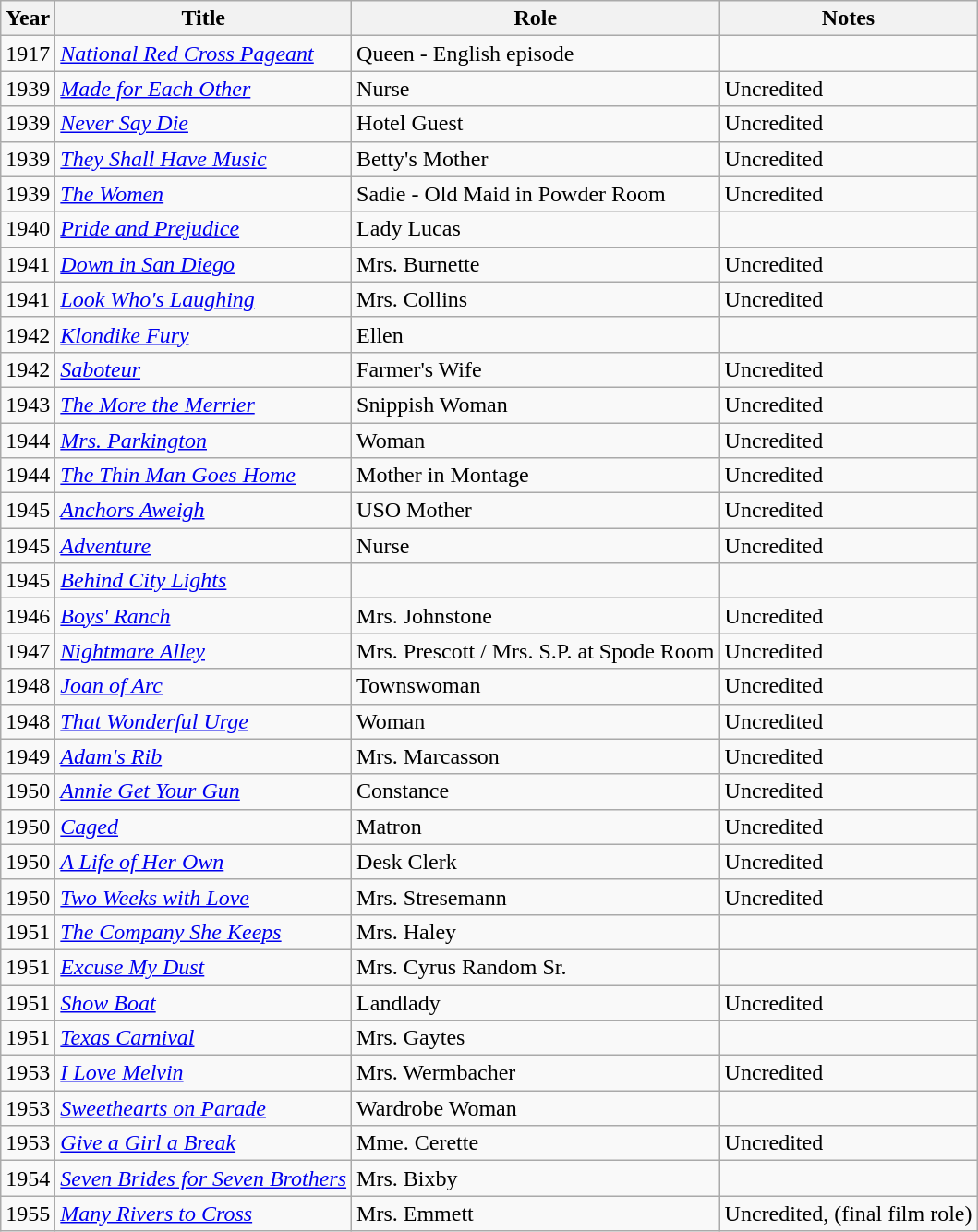<table class="wikitable">
<tr>
<th>Year</th>
<th>Title</th>
<th>Role</th>
<th>Notes</th>
</tr>
<tr>
<td>1917</td>
<td><em><a href='#'>National Red Cross Pageant</a></em></td>
<td>Queen - English episode</td>
<td></td>
</tr>
<tr>
<td>1939</td>
<td><em><a href='#'>Made for Each Other</a></em></td>
<td>Nurse</td>
<td>Uncredited</td>
</tr>
<tr>
<td>1939</td>
<td><em><a href='#'>Never Say Die</a></em></td>
<td>Hotel Guest</td>
<td>Uncredited</td>
</tr>
<tr>
<td>1939</td>
<td><em><a href='#'>They Shall Have Music</a></em></td>
<td>Betty's Mother</td>
<td>Uncredited</td>
</tr>
<tr>
<td>1939</td>
<td><em><a href='#'>The Women</a></em></td>
<td>Sadie - Old Maid in Powder Room</td>
<td>Uncredited</td>
</tr>
<tr>
<td>1940</td>
<td><em><a href='#'>Pride and Prejudice</a></em></td>
<td>Lady Lucas</td>
<td></td>
</tr>
<tr>
<td>1941</td>
<td><em><a href='#'>Down in San Diego</a></em></td>
<td>Mrs. Burnette</td>
<td>Uncredited</td>
</tr>
<tr>
<td>1941</td>
<td><em><a href='#'>Look Who's Laughing</a></em></td>
<td>Mrs. Collins</td>
<td>Uncredited</td>
</tr>
<tr>
<td>1942</td>
<td><em><a href='#'>Klondike Fury</a></em></td>
<td>Ellen</td>
<td></td>
</tr>
<tr>
<td>1942</td>
<td><em><a href='#'>Saboteur</a></em></td>
<td>Farmer's Wife</td>
<td>Uncredited</td>
</tr>
<tr>
<td>1943</td>
<td><em><a href='#'>The More the Merrier</a></em></td>
<td>Snippish Woman</td>
<td>Uncredited</td>
</tr>
<tr>
<td>1944</td>
<td><em><a href='#'>Mrs. Parkington</a></em></td>
<td>Woman</td>
<td>Uncredited</td>
</tr>
<tr>
<td>1944</td>
<td><em><a href='#'>The Thin Man Goes Home</a></em></td>
<td>Mother in Montage</td>
<td>Uncredited</td>
</tr>
<tr>
<td>1945</td>
<td><em><a href='#'>Anchors Aweigh</a></em></td>
<td>USO Mother</td>
<td>Uncredited</td>
</tr>
<tr>
<td>1945</td>
<td><em><a href='#'>Adventure</a></em></td>
<td>Nurse</td>
<td>Uncredited</td>
</tr>
<tr>
<td>1945</td>
<td><em><a href='#'>Behind City Lights</a></em></td>
<td></td>
<td></td>
</tr>
<tr>
<td>1946</td>
<td><em><a href='#'>Boys' Ranch</a></em></td>
<td>Mrs. Johnstone</td>
<td>Uncredited</td>
</tr>
<tr>
<td>1947</td>
<td><em><a href='#'>Nightmare Alley</a></em></td>
<td>Mrs. Prescott / Mrs. S.P. at Spode Room</td>
<td>Uncredited</td>
</tr>
<tr>
<td>1948</td>
<td><em><a href='#'>Joan of Arc</a></em></td>
<td>Townswoman</td>
<td>Uncredited</td>
</tr>
<tr>
<td>1948</td>
<td><em><a href='#'>That Wonderful Urge</a></em></td>
<td>Woman</td>
<td>Uncredited</td>
</tr>
<tr>
<td>1949</td>
<td><em><a href='#'>Adam's Rib</a></em></td>
<td>Mrs. Marcasson</td>
<td>Uncredited</td>
</tr>
<tr>
<td>1950</td>
<td><em><a href='#'>Annie Get Your Gun</a></em></td>
<td>Constance</td>
<td>Uncredited</td>
</tr>
<tr>
<td>1950</td>
<td><em><a href='#'>Caged</a></em></td>
<td>Matron</td>
<td>Uncredited</td>
</tr>
<tr>
<td>1950</td>
<td><em><a href='#'>A Life of Her Own</a></em></td>
<td>Desk Clerk</td>
<td>Uncredited</td>
</tr>
<tr>
<td>1950</td>
<td><em><a href='#'>Two Weeks with Love</a></em></td>
<td>Mrs. Stresemann</td>
<td>Uncredited</td>
</tr>
<tr>
<td>1951</td>
<td><em><a href='#'>The Company She Keeps</a></em></td>
<td>Mrs. Haley</td>
<td></td>
</tr>
<tr>
<td>1951</td>
<td><em><a href='#'>Excuse My Dust</a></em></td>
<td>Mrs. Cyrus Random Sr.</td>
<td></td>
</tr>
<tr>
<td>1951</td>
<td><em><a href='#'>Show Boat</a></em></td>
<td>Landlady</td>
<td>Uncredited</td>
</tr>
<tr>
<td>1951</td>
<td><em><a href='#'>Texas Carnival</a></em></td>
<td>Mrs. Gaytes</td>
<td></td>
</tr>
<tr>
<td>1953</td>
<td><em><a href='#'>I Love Melvin</a></em></td>
<td>Mrs. Wermbacher</td>
<td>Uncredited</td>
</tr>
<tr>
<td>1953</td>
<td><em><a href='#'>Sweethearts on Parade</a></em></td>
<td>Wardrobe Woman</td>
<td></td>
</tr>
<tr>
<td>1953</td>
<td><em><a href='#'>Give a Girl a Break</a></em></td>
<td>Mme. Cerette</td>
<td>Uncredited</td>
</tr>
<tr>
<td>1954</td>
<td><em><a href='#'>Seven Brides for Seven Brothers</a></em></td>
<td>Mrs. Bixby</td>
<td></td>
</tr>
<tr>
<td>1955</td>
<td><em><a href='#'>Many Rivers to Cross</a></em></td>
<td>Mrs. Emmett</td>
<td>Uncredited, (final film role)</td>
</tr>
</table>
